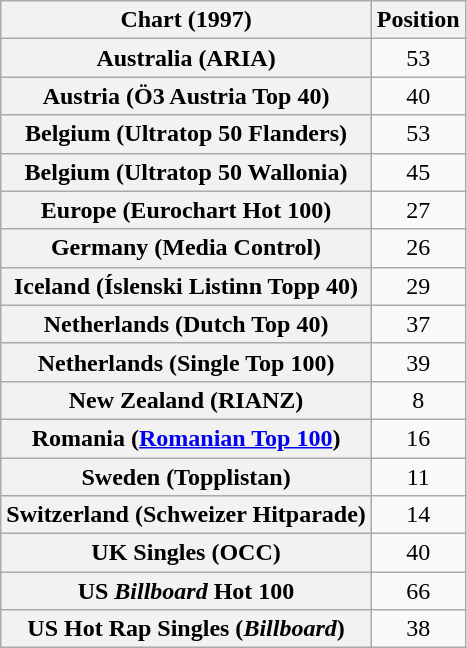<table class="wikitable sortable plainrowheaders" style="text-align:center">
<tr>
<th>Chart (1997)</th>
<th>Position</th>
</tr>
<tr>
<th scope="row">Australia (ARIA)</th>
<td>53</td>
</tr>
<tr>
<th scope="row">Austria (Ö3 Austria Top 40)</th>
<td>40</td>
</tr>
<tr>
<th scope="row">Belgium (Ultratop 50 Flanders)</th>
<td>53</td>
</tr>
<tr>
<th scope="row">Belgium (Ultratop 50 Wallonia)</th>
<td>45</td>
</tr>
<tr>
<th scope="row">Europe (Eurochart Hot 100)</th>
<td>27</td>
</tr>
<tr>
<th scope="row">Germany (Media Control)</th>
<td>26</td>
</tr>
<tr>
<th scope="row">Iceland (Íslenski Listinn Topp 40)</th>
<td>29</td>
</tr>
<tr>
<th scope="row">Netherlands (Dutch Top 40)</th>
<td>37</td>
</tr>
<tr>
<th scope="row">Netherlands (Single Top 100)</th>
<td>39</td>
</tr>
<tr>
<th scope="row">New Zealand (RIANZ)</th>
<td>8</td>
</tr>
<tr>
<th scope="row">Romania (<a href='#'>Romanian Top 100</a>)</th>
<td>16</td>
</tr>
<tr>
<th scope="row">Sweden (Topplistan)</th>
<td>11</td>
</tr>
<tr>
<th scope="row">Switzerland (Schweizer Hitparade)</th>
<td>14</td>
</tr>
<tr>
<th scope="row">UK Singles (OCC)</th>
<td>40</td>
</tr>
<tr>
<th scope="row">US <em>Billboard</em> Hot 100</th>
<td>66</td>
</tr>
<tr>
<th scope="row">US Hot Rap Singles (<em>Billboard</em>)</th>
<td>38</td>
</tr>
</table>
